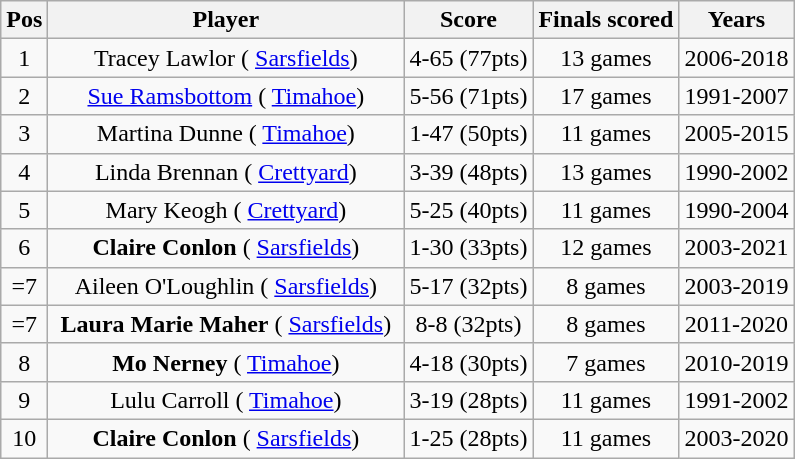<table class="wikitable" style="text-align:center">
<tr>
<th>Pos</th>
<th width="230px">Player</th>
<th>Score</th>
<th>Finals scored</th>
<th>Years</th>
</tr>
<tr>
<td>1</td>
<td>Tracey Lawlor ( <a href='#'>Sarsfields</a>)</td>
<td>4-65 (77pts)</td>
<td>13 games</td>
<td>2006-2018</td>
</tr>
<tr>
<td>2</td>
<td><a href='#'>Sue Ramsbottom</a> ( <a href='#'>Timahoe</a>)</td>
<td>5-56 (71pts)</td>
<td>17 games</td>
<td>1991-2007</td>
</tr>
<tr>
<td>3</td>
<td>Martina Dunne ( <a href='#'>Timahoe</a>)</td>
<td>1-47 (50pts)</td>
<td>11 games</td>
<td>2005-2015</td>
</tr>
<tr>
<td>4</td>
<td>Linda Brennan ( <a href='#'>Crettyard</a>)</td>
<td>3-39 (48pts)</td>
<td>13 games</td>
<td>1990-2002</td>
</tr>
<tr>
<td>5</td>
<td>Mary Keogh ( <a href='#'>Crettyard</a>)</td>
<td>5-25 (40pts)</td>
<td>11 games</td>
<td>1990-2004</td>
</tr>
<tr>
<td>6</td>
<td><strong>Claire Conlon</strong> ( <a href='#'>Sarsfields</a>)</td>
<td>1-30 (33pts)</td>
<td>12 games</td>
<td>2003-2021</td>
</tr>
<tr>
<td>=7</td>
<td>Aileen O'Loughlin ( <a href='#'>Sarsfields</a>)</td>
<td>5-17 (32pts)</td>
<td>8 games</td>
<td>2003-2019</td>
</tr>
<tr>
<td>=7</td>
<td><strong>Laura Marie Maher</strong> ( <a href='#'>Sarsfields</a>)</td>
<td>8-8 (32pts)</td>
<td>8 games</td>
<td>2011-2020</td>
</tr>
<tr>
<td>8</td>
<td><strong>Mo Nerney</strong> ( <a href='#'>Timahoe</a>)</td>
<td>4-18 (30pts)</td>
<td>7 games</td>
<td>2010-2019</td>
</tr>
<tr>
<td>9</td>
<td>Lulu Carroll ( <a href='#'>Timahoe</a>)</td>
<td>3-19 (28pts)</td>
<td>11 games</td>
<td>1991-2002</td>
</tr>
<tr>
<td>10</td>
<td><strong>Claire Conlon</strong> ( <a href='#'>Sarsfields</a>)</td>
<td>1-25 (28pts)</td>
<td>11 games</td>
<td>2003-2020</td>
</tr>
</table>
